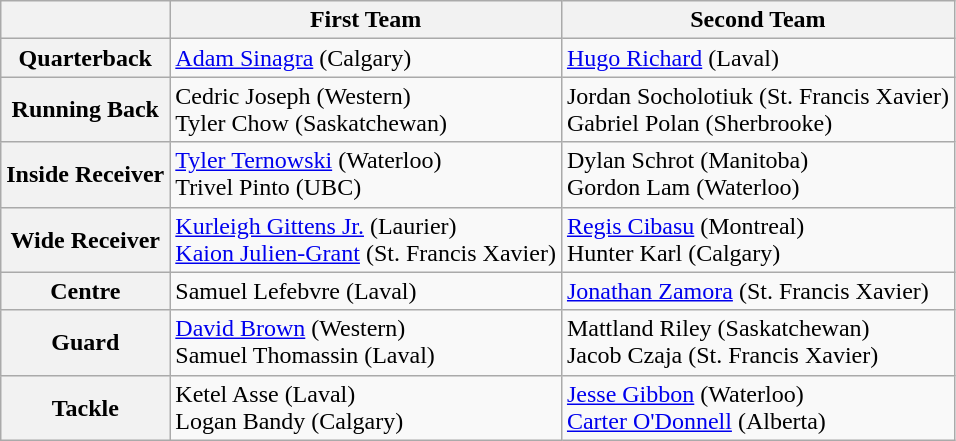<table class="wikitable">
<tr>
<th></th>
<th>First Team</th>
<th>Second Team</th>
</tr>
<tr>
<th>Quarterback</th>
<td><a href='#'>Adam Sinagra</a> (Calgary)</td>
<td><a href='#'>Hugo Richard</a> (Laval)</td>
</tr>
<tr>
<th>Running Back</th>
<td>Cedric Joseph (Western)<br>Tyler Chow (Saskatchewan)</td>
<td>Jordan Socholotiuk (St. Francis Xavier)<br>Gabriel Polan (Sherbrooke)</td>
</tr>
<tr>
<th>Inside Receiver</th>
<td><a href='#'>Tyler Ternowski</a> (Waterloo)<br>Trivel Pinto (UBC)</td>
<td>Dylan Schrot (Manitoba)<br>Gordon Lam (Waterloo)</td>
</tr>
<tr>
<th>Wide Receiver</th>
<td><a href='#'>Kurleigh Gittens Jr.</a> (Laurier)<br><a href='#'>Kaion Julien-Grant</a> (St. Francis Xavier)</td>
<td><a href='#'>Regis Cibasu</a> (Montreal)<br>Hunter Karl (Calgary)</td>
</tr>
<tr>
<th>Centre</th>
<td>Samuel Lefebvre (Laval)</td>
<td><a href='#'>Jonathan Zamora</a> (St. Francis Xavier)</td>
</tr>
<tr>
<th>Guard</th>
<td><a href='#'>David Brown</a> (Western)<br>Samuel Thomassin (Laval)</td>
<td>Mattland Riley (Saskatchewan)<br>Jacob Czaja (St. Francis Xavier)</td>
</tr>
<tr>
<th>Tackle</th>
<td>Ketel Asse (Laval)<br>Logan Bandy (Calgary)</td>
<td><a href='#'>Jesse Gibbon</a> (Waterloo)<br><a href='#'>Carter O'Donnell</a> (Alberta)</td>
</tr>
</table>
